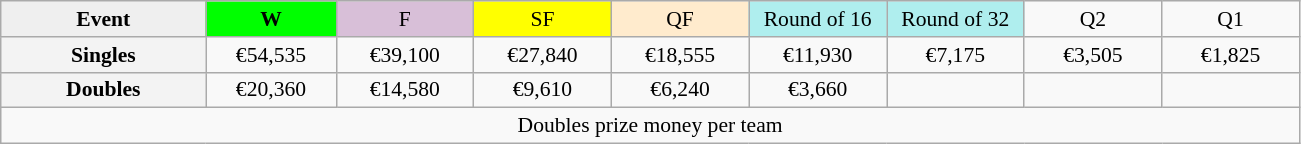<table class=wikitable style=font-size:90%;text-align:center>
<tr>
<td style="width:130px; background:#efefef;"><strong>Event</strong></td>
<td style="width:80px; background:lime;"><strong>W</strong></td>
<td style="width:85px; background:thistle;">F</td>
<td style="width:85px; background:#ff0;">SF</td>
<td style="width:85px; background:#ffebcd;">QF</td>
<td style="width:85px; background:#afeeee;">Round of 16</td>
<td style="width:85px; background:#afeeee;">Round of 32</td>
<td width=85>Q2</td>
<td width=85>Q1</td>
</tr>
<tr>
<td style="background:#f3f3f3;"><strong>Singles</strong></td>
<td>€54,535</td>
<td>€39,100</td>
<td>€27,840</td>
<td>€18,555</td>
<td>€11,930</td>
<td>€7,175</td>
<td>€3,505</td>
<td>€1,825</td>
</tr>
<tr>
<td style="background:#f3f3f3;"><strong>Doubles</strong></td>
<td>€20,360</td>
<td>€14,580</td>
<td>€9,610</td>
<td>€6,240</td>
<td>€3,660</td>
<td></td>
<td></td>
<td></td>
</tr>
<tr>
<td colspan=10>Doubles prize money per team</td>
</tr>
</table>
